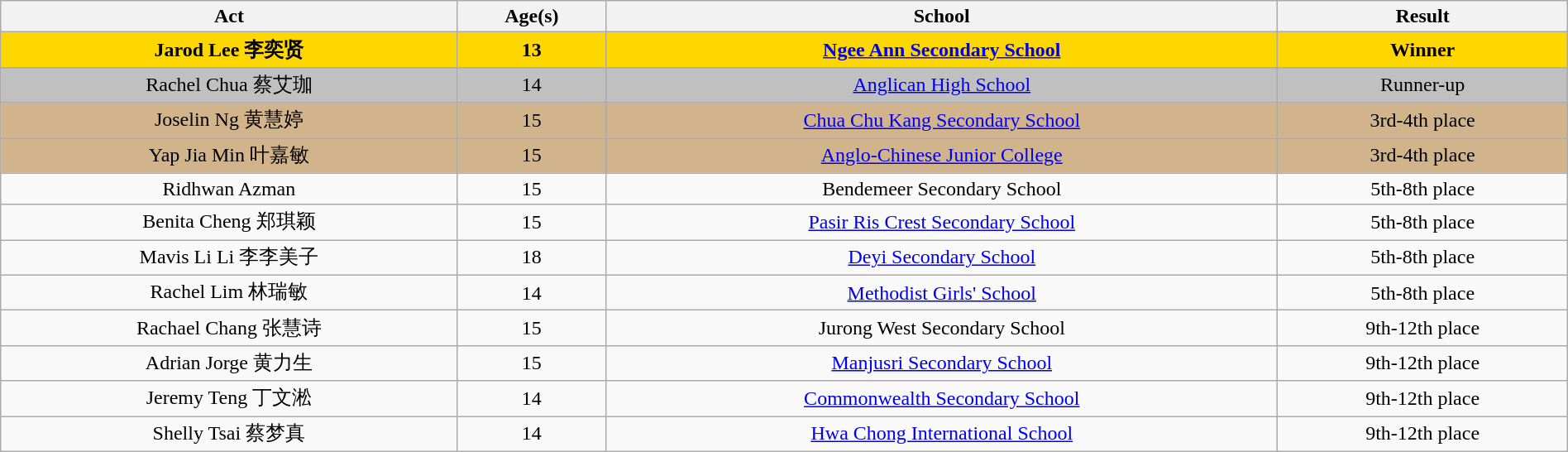<table class="wikitable sortable" style="width:100%; text-align:center;">
<tr>
<th>Act</th>
<th>Age(s)</th>
<th>School</th>
<th>Result</th>
</tr>
<tr bgcolor=gold>
<td><strong>Jarod Lee 李奕贤</strong></td>
<td><strong>13</strong></td>
<td><strong><a href='#'>Ngee Ann Secondary School</a></strong></td>
<td><strong>Winner</strong></td>
</tr>
<tr bgcolor=silver>
<td>Rachel Chua 蔡艾珈 </td>
<td>14</td>
<td><a href='#'>Anglican High School</a></td>
<td>Runner-up</td>
</tr>
<tr bgcolor=tan>
<td>Joselin Ng 黄慧婷</td>
<td>15</td>
<td><a href='#'>Chua Chu Kang Secondary School</a></td>
<td>3rd-4th place</td>
</tr>
<tr bgcolor=tan>
<td>Yap Jia Min 叶嘉敏</td>
<td>15</td>
<td><a href='#'>Anglo-Chinese Junior College</a></td>
<td>3rd-4th place</td>
</tr>
<tr>
<td>Ridhwan Azman</td>
<td>15</td>
<td>Bendemeer Secondary School</td>
<td>5th-8th place</td>
</tr>
<tr>
<td>Benita Cheng 郑琪颖</td>
<td>15</td>
<td><a href='#'>Pasir Ris Crest Secondary School</a></td>
<td>5th-8th place</td>
</tr>
<tr>
<td>Mavis Li Li 李李美子</td>
<td>18</td>
<td><a href='#'>Deyi Secondary School</a></td>
<td>5th-8th place</td>
</tr>
<tr>
<td>Rachel Lim 林瑞敏</td>
<td>14</td>
<td><a href='#'>Methodist Girls' School</a></td>
<td>5th-8th place</td>
</tr>
<tr>
<td>Rachael Chang 张慧诗</td>
<td>15</td>
<td>Jurong West Secondary School</td>
<td>9th-12th place</td>
</tr>
<tr>
<td>Adrian Jorge 黄力生</td>
<td>15</td>
<td><a href='#'>Manjusri Secondary School</a></td>
<td>9th-12th place</td>
</tr>
<tr>
<td>Jeremy Teng 丁文淞</td>
<td>14</td>
<td><a href='#'>Commonwealth Secondary School</a></td>
<td>9th-12th place</td>
</tr>
<tr>
<td>Shelly Tsai 蔡梦真</td>
<td>14</td>
<td><a href='#'>Hwa Chong International School</a></td>
<td>9th-12th place</td>
</tr>
</table>
